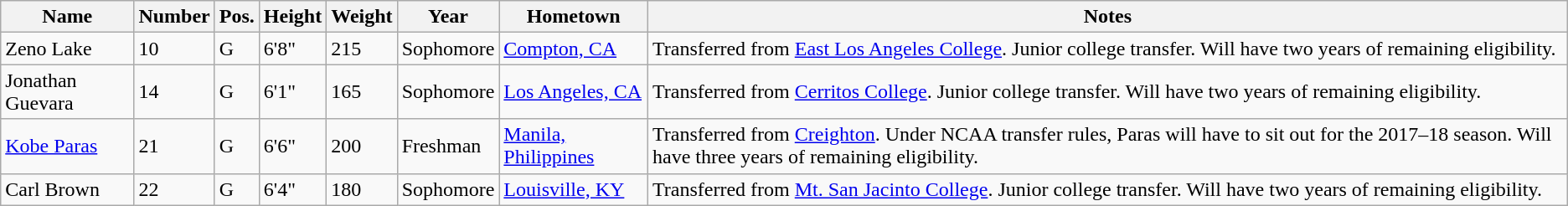<table class="wikitable sortable" border="1">
<tr>
<th>Name</th>
<th>Number</th>
<th>Pos.</th>
<th>Height</th>
<th>Weight</th>
<th>Year</th>
<th>Hometown</th>
<th class="unsortable">Notes</th>
</tr>
<tr>
<td>Zeno Lake</td>
<td>10</td>
<td>G</td>
<td>6'8"</td>
<td>215</td>
<td>Sophomore</td>
<td><a href='#'>Compton, CA</a></td>
<td>Transferred from <a href='#'>East Los Angeles College</a>. Junior college transfer. Will have two years of remaining eligibility.</td>
</tr>
<tr>
<td>Jonathan Guevara</td>
<td>14</td>
<td>G</td>
<td>6'1"</td>
<td>165</td>
<td>Sophomore</td>
<td><a href='#'>Los Angeles, CA</a></td>
<td>Transferred from <a href='#'>Cerritos College</a>. Junior college transfer. Will have two years of remaining eligibility.</td>
</tr>
<tr>
<td><a href='#'>Kobe Paras</a></td>
<td>21</td>
<td>G</td>
<td>6'6"</td>
<td>200</td>
<td>Freshman</td>
<td><a href='#'>Manila, Philippines</a></td>
<td>Transferred from <a href='#'>Creighton</a>. Under NCAA transfer rules, Paras will have to sit out for the 2017–18 season. Will have three years of remaining eligibility.</td>
</tr>
<tr>
<td>Carl Brown</td>
<td>22</td>
<td>G</td>
<td>6'4"</td>
<td>180</td>
<td>Sophomore</td>
<td><a href='#'>Louisville, KY</a></td>
<td>Transferred from <a href='#'>Mt. San Jacinto College</a>. Junior college transfer. Will have two years of remaining eligibility.</td>
</tr>
</table>
